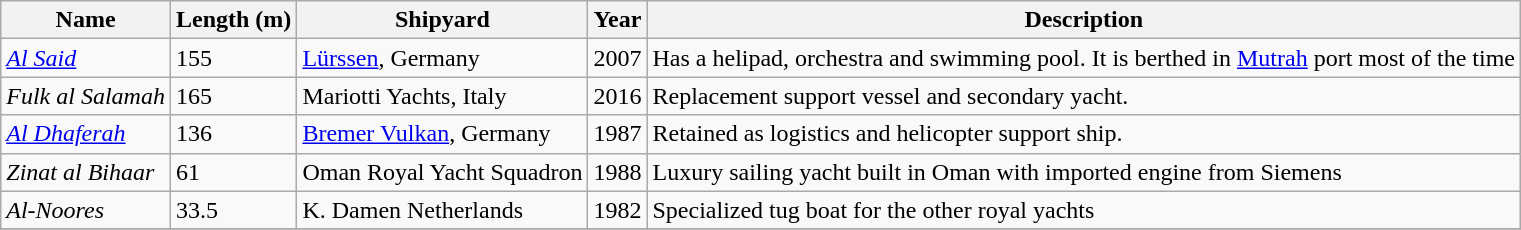<table class="sortable wikitable">
<tr style="background:#ececec;">
<th>Name</th>
<th>Length (m)</th>
<th>Shipyard</th>
<th>Year</th>
<th>Description</th>
</tr>
<tr>
<td><a href='#'><em>Al Said</em></a></td>
<td>155</td>
<td><a href='#'>Lürssen</a>, Germany</td>
<td>2007</td>
<td>Has a helipad, orchestra and swimming pool. It is berthed in <a href='#'>Mutrah</a> port most of the time</td>
</tr>
<tr>
<td><em>Fulk al Salamah</em></td>
<td>165</td>
<td>Mariotti Yachts, Italy</td>
<td>2016</td>
<td>Replacement support vessel and secondary yacht.</td>
</tr>
<tr>
<td><em><a href='#'>Al Dhaferah</a></em></td>
<td>136</td>
<td><a href='#'>Bremer Vulkan</a>, Germany</td>
<td>1987</td>
<td>Retained as logistics and helicopter support ship.</td>
</tr>
<tr>
<td><em>Zinat al Bihaar</em></td>
<td>61</td>
<td>Oman Royal Yacht Squadron</td>
<td>1988</td>
<td>Luxury sailing yacht built in Oman with imported engine from Siemens</td>
</tr>
<tr>
<td><em>Al-Noores</em></td>
<td>33.5</td>
<td>K. Damen Netherlands</td>
<td>1982</td>
<td>Specialized tug boat for the other royal yachts</td>
</tr>
<tr>
</tr>
</table>
